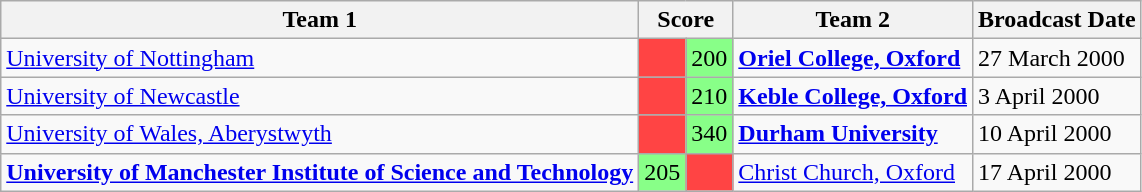<table class="wikitable" border="1">
<tr>
<th>Team 1</th>
<th colspan=2>Score</th>
<th>Team 2</th>
<th>Broadcast Date</th>
</tr>
<tr>
<td><a href='#'>University of Nottingham</a></td>
<td style="background:#ff4444"></td>
<td style="background:#88ff88">200</td>
<td><strong><a href='#'>Oriel College, Oxford</a></strong></td>
<td>27 March 2000</td>
</tr>
<tr>
<td><a href='#'>University of Newcastle</a></td>
<td style="background:#ff4444"></td>
<td style="background:#88ff88">210</td>
<td><strong><a href='#'>Keble College, Oxford</a></strong></td>
<td>3 April 2000</td>
</tr>
<tr>
<td><a href='#'>University of Wales, Aberystwyth</a></td>
<td style="background:#ff4444"></td>
<td style="background:#88ff88">340</td>
<td><strong><a href='#'>Durham University</a></strong></td>
<td>10 April 2000</td>
</tr>
<tr>
<td><strong><a href='#'>University of Manchester Institute of Science and Technology</a></strong></td>
<td style="background:#88ff88">205</td>
<td style="background:#ff4444"></td>
<td><a href='#'>Christ Church, Oxford</a></td>
<td>17 April 2000</td>
</tr>
</table>
